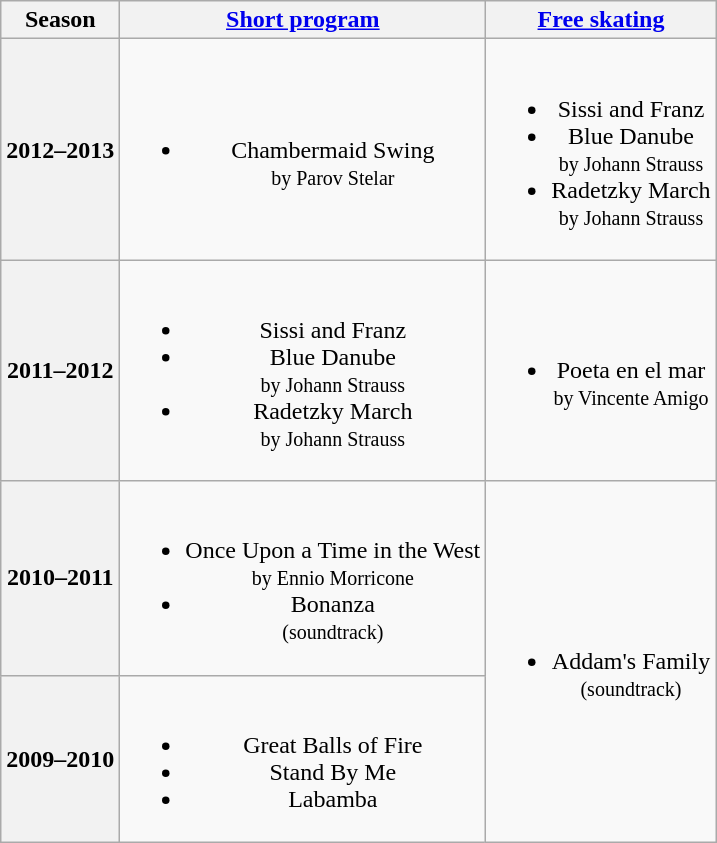<table class="wikitable" style="text-align:center">
<tr>
<th>Season</th>
<th><a href='#'>Short program</a></th>
<th><a href='#'>Free skating</a></th>
</tr>
<tr>
<th>2012–2013 <br></th>
<td><br><ul><li>Chambermaid Swing <br><small> by Parov Stelar </small></li></ul></td>
<td><br><ul><li>Sissi and Franz</li><li>Blue Danube <br><small> by Johann Strauss </small></li><li>Radetzky March <br><small> by Johann Strauss </small></li></ul></td>
</tr>
<tr>
<th>2011–2012 <br></th>
<td><br><ul><li>Sissi and Franz</li><li>Blue Danube <br><small> by Johann Strauss </small></li><li>Radetzky March <br><small> by Johann Strauss </small></li></ul></td>
<td><br><ul><li>Poeta en el mar <br><small> by Vincente Amigo </small></li></ul></td>
</tr>
<tr>
<th>2010–2011 <br></th>
<td><br><ul><li>Once Upon a Time in the West <br><small> by Ennio Morricone </small></li><li>Bonanza <br><small> (soundtrack) </small></li></ul></td>
<td rowspan=2><br><ul><li>Addam's Family <br><small> (soundtrack) </small></li></ul></td>
</tr>
<tr>
<th>2009–2010 <br></th>
<td><br><ul><li>Great Balls of Fire</li><li>Stand By Me</li><li>Labamba</li></ul></td>
</tr>
</table>
